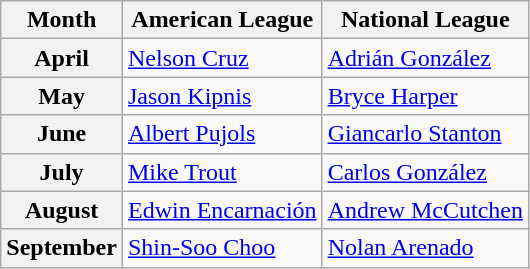<table class="wikitable">
<tr>
<th>Month</th>
<th>American League</th>
<th>National League</th>
</tr>
<tr>
<th>April</th>
<td><a href='#'>Nelson Cruz</a></td>
<td><a href='#'>Adrián González</a></td>
</tr>
<tr>
<th>May</th>
<td><a href='#'>Jason Kipnis</a></td>
<td><a href='#'>Bryce Harper</a></td>
</tr>
<tr>
<th>June</th>
<td><a href='#'>Albert Pujols</a></td>
<td><a href='#'>Giancarlo Stanton</a></td>
</tr>
<tr>
<th>July</th>
<td><a href='#'>Mike Trout</a></td>
<td><a href='#'>Carlos González</a></td>
</tr>
<tr>
<th>August</th>
<td><a href='#'>Edwin Encarnación</a></td>
<td><a href='#'>Andrew McCutchen</a></td>
</tr>
<tr>
<th>September</th>
<td><a href='#'>Shin-Soo Choo</a></td>
<td><a href='#'>Nolan Arenado</a></td>
</tr>
</table>
